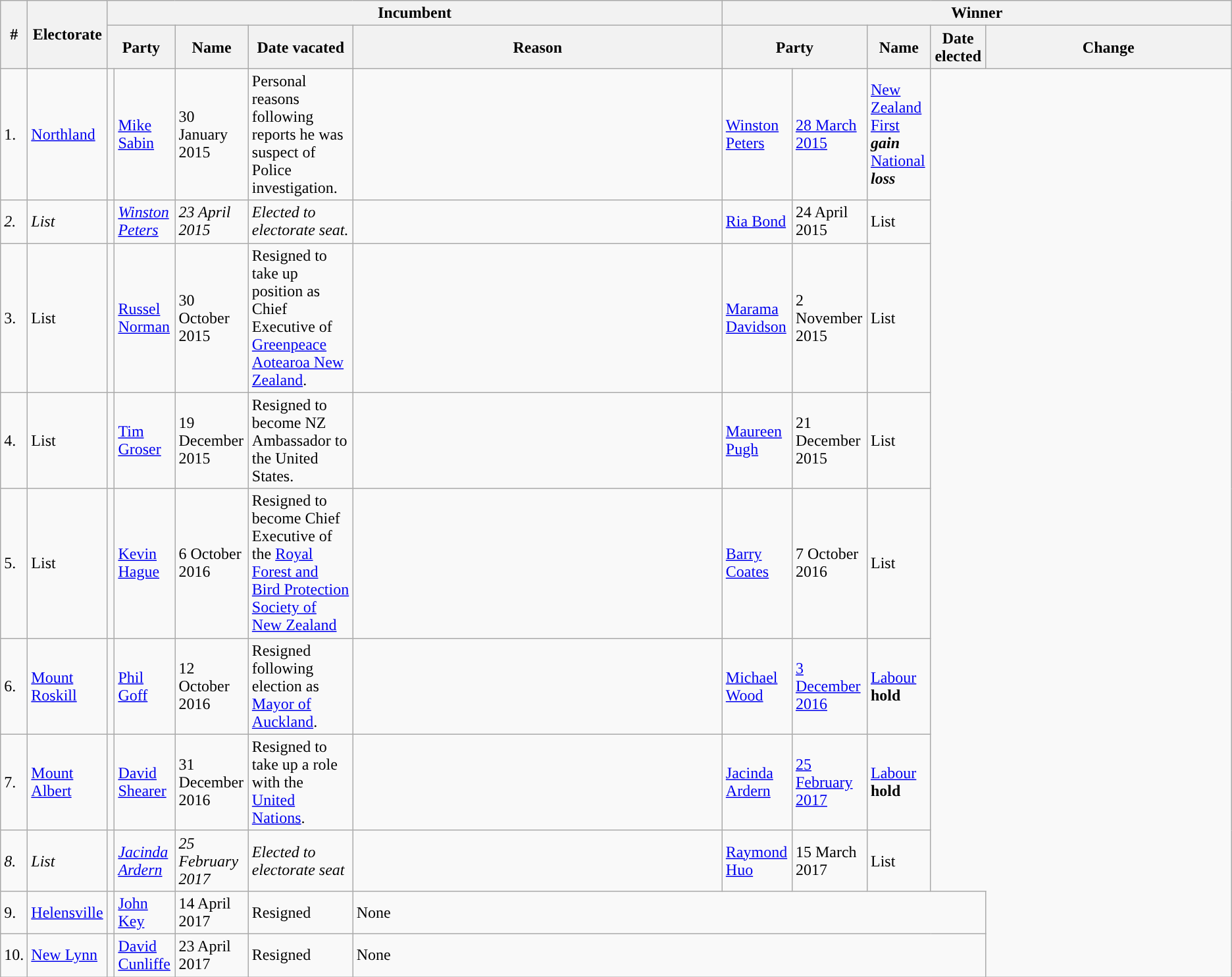<table class="wikitable">
<tr>
<th rowspan="2">#</th>
<th rowspan="2">Electorate</th>
<th colspan="5">Incumbent</th>
<th colspan="5">Winner</th>
</tr>
<tr>
<th colspan="2">Party</th>
<th>Name</th>
<th>Date vacated</th>
<th style="width:30%;">Reason</th>
<th colspan="2">Party</th>
<th>Name</th>
<th>Date elected</th>
<th style="width:20%;">Change</th>
</tr>
<tr>
<td>1.</td>
<td><a href='#'>Northland</a></td>
<td></td>
<td><a href='#'>Mike Sabin</a></td>
<td>30 January 2015</td>
<td>Personal reasons following reports he was suspect of Police investigation.</td>
<td></td>
<td><a href='#'>Winston Peters</a></td>
<td><a href='#'>28 March 2015</a></td>
<td><a href='#'>New Zealand First</a> <strong><em>gain</em></strong> <br> <a href='#'>National</a> <strong><em>loss</em></strong></td>
</tr>
<tr>
<td><em>2.</em></td>
<td><em>List</em> </td>
<td></td>
<td><em><a href='#'>Winston Peters</a></em></td>
<td><em>23 April 2015</em></td>
<td><em>Elected to electorate seat.</em></td>
<td></td>
<td><a href='#'>Ria Bond</a></td>
<td>24 April 2015</td>
<td>List</td>
</tr>
<tr>
<td>3.</td>
<td>List</td>
<td></td>
<td><a href='#'>Russel Norman</a></td>
<td>30 October 2015</td>
<td>Resigned to take up position as Chief Executive of <a href='#'>Greenpeace Aotearoa New Zealand</a>.</td>
<td></td>
<td><a href='#'>Marama Davidson</a></td>
<td>2 November 2015</td>
<td>List</td>
</tr>
<tr>
<td>4.</td>
<td>List</td>
<td></td>
<td><a href='#'>Tim Groser</a></td>
<td>19 December 2015</td>
<td>Resigned to become NZ Ambassador to the United States.</td>
<td></td>
<td><a href='#'>Maureen Pugh</a></td>
<td>21 December 2015</td>
<td>List</td>
</tr>
<tr>
<td>5.</td>
<td>List</td>
<td></td>
<td><a href='#'>Kevin Hague</a></td>
<td>6 October 2016</td>
<td>Resigned to become Chief Executive of the <a href='#'>Royal Forest and Bird Protection Society of New Zealand</a></td>
<td></td>
<td><a href='#'>Barry Coates</a></td>
<td>7 October 2016</td>
<td>List</td>
</tr>
<tr>
<td>6.</td>
<td><a href='#'>Mount Roskill</a></td>
<td></td>
<td><a href='#'>Phil Goff</a></td>
<td>12 October 2016</td>
<td>Resigned following election as <a href='#'>Mayor of Auckland</a>.</td>
<td></td>
<td><a href='#'>Michael Wood</a></td>
<td><a href='#'>3 December 2016</a></td>
<td><a href='#'>Labour</a> <strong>hold</strong></td>
</tr>
<tr>
<td>7.</td>
<td><a href='#'>Mount Albert</a></td>
<td></td>
<td><a href='#'>David Shearer</a></td>
<td>31 December 2016</td>
<td>Resigned to take up a role with the <a href='#'>United Nations</a>.</td>
<td></td>
<td><a href='#'>Jacinda Ardern</a></td>
<td><a href='#'>25 February 2017</a></td>
<td><a href='#'>Labour</a> <strong>hold</strong></td>
</tr>
<tr>
<td><em>8.</em></td>
<td><em>List</em> </td>
<td></td>
<td><em><a href='#'>Jacinda Ardern</a></em></td>
<td><em>25 February 2017</em></td>
<td><em>Elected to electorate seat</em></td>
<td></td>
<td><a href='#'>Raymond Huo</a></td>
<td>15 March 2017</td>
<td>List</td>
</tr>
<tr>
<td>9.</td>
<td><a href='#'>Helensville</a></td>
<td></td>
<td><a href='#'>John Key</a></td>
<td>14 April 2017</td>
<td>Resigned</td>
<td colspan="5">None</td>
</tr>
<tr>
<td>10.</td>
<td><a href='#'>New Lynn</a></td>
<td></td>
<td><a href='#'>David Cunliffe</a></td>
<td>23 April 2017</td>
<td>Resigned</td>
<td colspan="5">None</td>
</tr>
</table>
